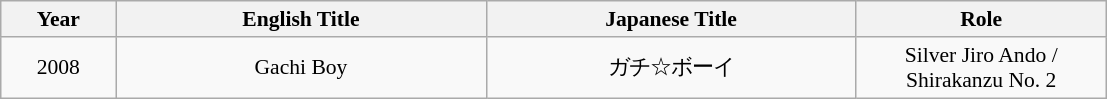<table class="wikitable" style="text-align:center; font-size:0.9em;">
<tr>
<th style="width:70px;">Year</th>
<th style="width:240px;">English Title</th>
<th style="width:240px;">Japanese Title</th>
<th style="width:160px;">Role</th>
</tr>
<tr>
<td>2008</td>
<td>Gachi Boy</td>
<td>ガチ☆ボーイ</td>
<td>Silver Jiro Ando / Shirakanzu No. 2</td>
</tr>
</table>
